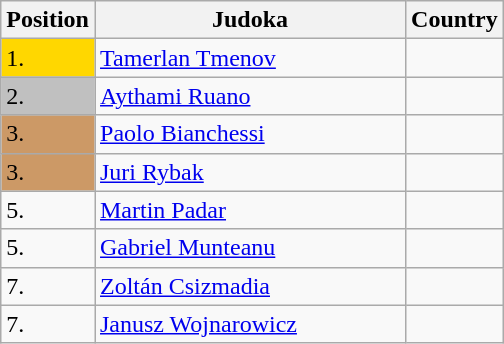<table class=wikitable>
<tr>
<th width=10>Position</th>
<th width=200>Judoka</th>
<th width=10>Country</th>
</tr>
<tr>
<td bgcolor=gold>1.</td>
<td><a href='#'>Tamerlan Tmenov</a></td>
<td></td>
</tr>
<tr>
<td bgcolor="silver">2.</td>
<td><a href='#'>Aythami Ruano</a></td>
<td></td>
</tr>
<tr>
<td bgcolor="CC9966">3.</td>
<td><a href='#'>Paolo Bianchessi</a></td>
<td></td>
</tr>
<tr>
<td bgcolor="CC9966">3.</td>
<td><a href='#'>Juri Rybak</a></td>
<td></td>
</tr>
<tr>
<td>5.</td>
<td><a href='#'>Martin Padar</a></td>
<td></td>
</tr>
<tr>
<td>5.</td>
<td><a href='#'>Gabriel Munteanu</a></td>
<td></td>
</tr>
<tr>
<td>7.</td>
<td><a href='#'>Zoltán Csizmadia</a></td>
<td></td>
</tr>
<tr>
<td>7.</td>
<td><a href='#'>Janusz Wojnarowicz</a></td>
<td></td>
</tr>
</table>
